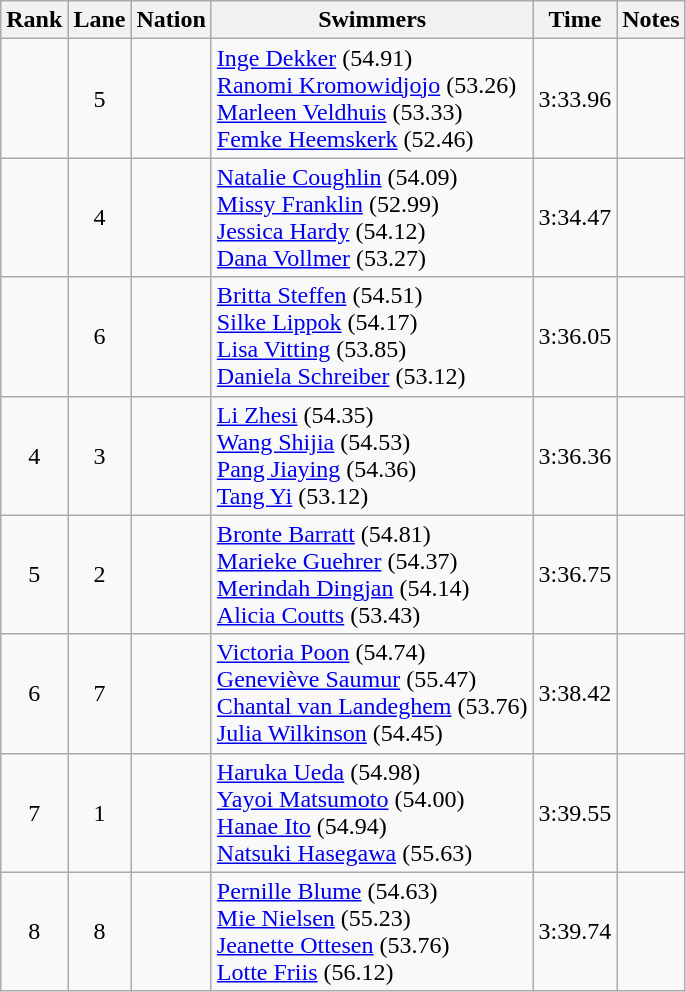<table class="wikitable sortable" style="text-align:center">
<tr>
<th>Rank</th>
<th>Lane</th>
<th>Nation</th>
<th>Swimmers</th>
<th>Time</th>
<th>Notes</th>
</tr>
<tr>
<td></td>
<td>5</td>
<td align=left></td>
<td align=left><a href='#'>Inge Dekker</a> (54.91)<br><a href='#'>Ranomi Kromowidjojo</a> (53.26)<br><a href='#'>Marleen Veldhuis</a> (53.33)<br><a href='#'>Femke Heemskerk</a> (52.46)</td>
<td>3:33.96</td>
<td></td>
</tr>
<tr>
<td></td>
<td>4</td>
<td align=left></td>
<td align=left><a href='#'>Natalie Coughlin</a> (54.09)<br><a href='#'>Missy Franklin</a> (52.99)<br><a href='#'>Jessica Hardy</a> (54.12)<br><a href='#'>Dana Vollmer</a> (53.27)</td>
<td>3:34.47</td>
<td></td>
</tr>
<tr>
<td></td>
<td>6</td>
<td align=left></td>
<td align=left><a href='#'>Britta Steffen</a> (54.51)<br><a href='#'>Silke Lippok</a> (54.17)<br><a href='#'>Lisa Vitting</a> (53.85)<br><a href='#'>Daniela Schreiber</a> (53.12)</td>
<td>3:36.05</td>
<td></td>
</tr>
<tr>
<td>4</td>
<td>3</td>
<td align=left></td>
<td align=left><a href='#'>Li Zhesi</a> (54.35)<br><a href='#'>Wang Shijia</a> (54.53)<br><a href='#'>Pang Jiaying</a> (54.36)<br><a href='#'>Tang Yi</a> (53.12)</td>
<td>3:36.36</td>
<td></td>
</tr>
<tr>
<td>5</td>
<td>2</td>
<td align=left></td>
<td align=left><a href='#'>Bronte Barratt</a> (54.81)<br><a href='#'>Marieke Guehrer</a> (54.37)<br><a href='#'>Merindah Dingjan</a> (54.14)<br> <a href='#'>Alicia Coutts</a> (53.43)</td>
<td>3:36.75</td>
<td></td>
</tr>
<tr>
<td>6</td>
<td>7</td>
<td align=left></td>
<td align=left><a href='#'>Victoria Poon</a> (54.74)<br><a href='#'>Geneviève Saumur</a> (55.47)<br><a href='#'>Chantal van Landeghem</a> (53.76)<br> <a href='#'>Julia Wilkinson</a> (54.45)</td>
<td>3:38.42</td>
<td></td>
</tr>
<tr>
<td>7</td>
<td>1</td>
<td align=left></td>
<td align=left><a href='#'>Haruka Ueda</a> (54.98)<br><a href='#'>Yayoi Matsumoto</a> (54.00)<br><a href='#'>Hanae Ito</a> (54.94)<br><a href='#'>Natsuki Hasegawa</a> (55.63)</td>
<td>3:39.55</td>
<td></td>
</tr>
<tr>
<td>8</td>
<td>8</td>
<td align=left></td>
<td align=left><a href='#'>Pernille Blume</a> (54.63)<br><a href='#'>Mie Nielsen</a> (55.23)<br><a href='#'>Jeanette Ottesen</a> (53.76)<br><a href='#'>Lotte Friis</a> (56.12)</td>
<td>3:39.74</td>
<td></td>
</tr>
</table>
